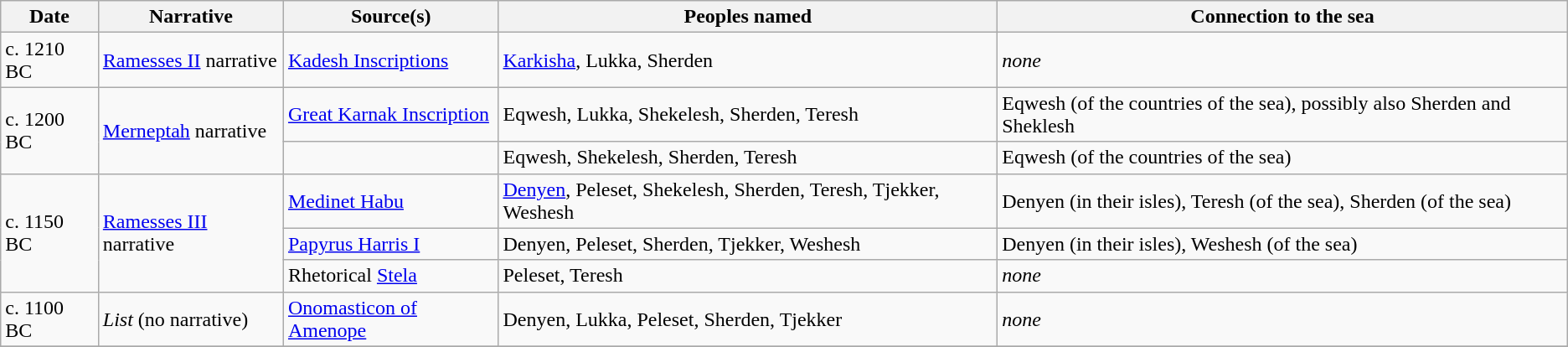<table class="wikitable">
<tr>
<th scope="col">Date</th>
<th scope="col">Narrative</th>
<th scope="col">Source(s)</th>
<th scope="col">Peoples named</th>
<th scope="col">Connection to the sea</th>
</tr>
<tr>
<td>c. 1210 BC</td>
<td><a href='#'>Ramesses II</a> narrative</td>
<td><a href='#'>Kadesh Inscriptions</a></td>
<td><a href='#'>Karkisha</a>, Lukka, Sherden</td>
<td><em>none</em></td>
</tr>
<tr>
<td rowspan="2">c. 1200 BC</td>
<td rowspan="2"><a href='#'>Merneptah</a> narrative</td>
<td><a href='#'>Great Karnak Inscription</a></td>
<td>Eqwesh, Lukka, Shekelesh, Sherden, Teresh</td>
<td>Eqwesh (of the countries of the sea), possibly also Sherden and Sheklesh</td>
</tr>
<tr>
<td></td>
<td>Eqwesh, Shekelesh, Sherden, Teresh</td>
<td>Eqwesh (of the countries of the sea)</td>
</tr>
<tr>
<td rowspan="3">c. 1150 BC</td>
<td rowspan="3"><a href='#'>Ramesses III</a> narrative</td>
<td><a href='#'>Medinet Habu</a></td>
<td><a href='#'>Denyen</a>, Peleset, Shekelesh, Sherden, Teresh, Tjekker, Weshesh</td>
<td>Denyen (in their isles), Teresh (of the sea), Sherden (of the sea)</td>
</tr>
<tr>
<td><a href='#'>Papyrus Harris I</a></td>
<td>Denyen, Peleset, Sherden, Tjekker, Weshesh</td>
<td>Denyen (in their isles), Weshesh (of the sea)</td>
</tr>
<tr>
<td>Rhetorical <a href='#'>Stela</a></td>
<td>Peleset, Teresh</td>
<td><em>none</em></td>
</tr>
<tr>
<td>c. 1100 BC</td>
<td><em>List</em> (no narrative)</td>
<td><a href='#'>Onomasticon of Amenope</a></td>
<td>Denyen, Lukka, Peleset, Sherden, Tjekker</td>
<td><em>none</em></td>
</tr>
<tr>
</tr>
</table>
